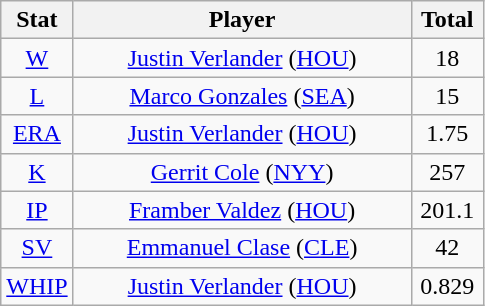<table class="wikitable" style="text-align:center;">
<tr>
<th style="width:15%;">Stat</th>
<th>Player</th>
<th style="width:15%;">Total</th>
</tr>
<tr>
<td><a href='#'>W</a></td>
<td><a href='#'>Justin Verlander</a> (<a href='#'>HOU</a>)</td>
<td>18</td>
</tr>
<tr>
<td><a href='#'>L</a></td>
<td><a href='#'>Marco Gonzales</a> (<a href='#'>SEA</a>)</td>
<td>15</td>
</tr>
<tr>
<td><a href='#'>ERA</a></td>
<td><a href='#'>Justin Verlander</a> (<a href='#'>HOU</a>)</td>
<td>1.75</td>
</tr>
<tr>
<td><a href='#'>K</a></td>
<td><a href='#'>Gerrit Cole</a> (<a href='#'>NYY</a>)</td>
<td>257</td>
</tr>
<tr>
<td><a href='#'>IP</a></td>
<td><a href='#'>Framber Valdez</a> (<a href='#'>HOU</a>)</td>
<td>201.1</td>
</tr>
<tr>
<td><a href='#'>SV</a></td>
<td><a href='#'>Emmanuel Clase</a> (<a href='#'>CLE</a>)</td>
<td>42</td>
</tr>
<tr>
<td><a href='#'>WHIP</a></td>
<td><a href='#'>Justin Verlander</a> (<a href='#'>HOU</a>)</td>
<td>0.829</td>
</tr>
</table>
